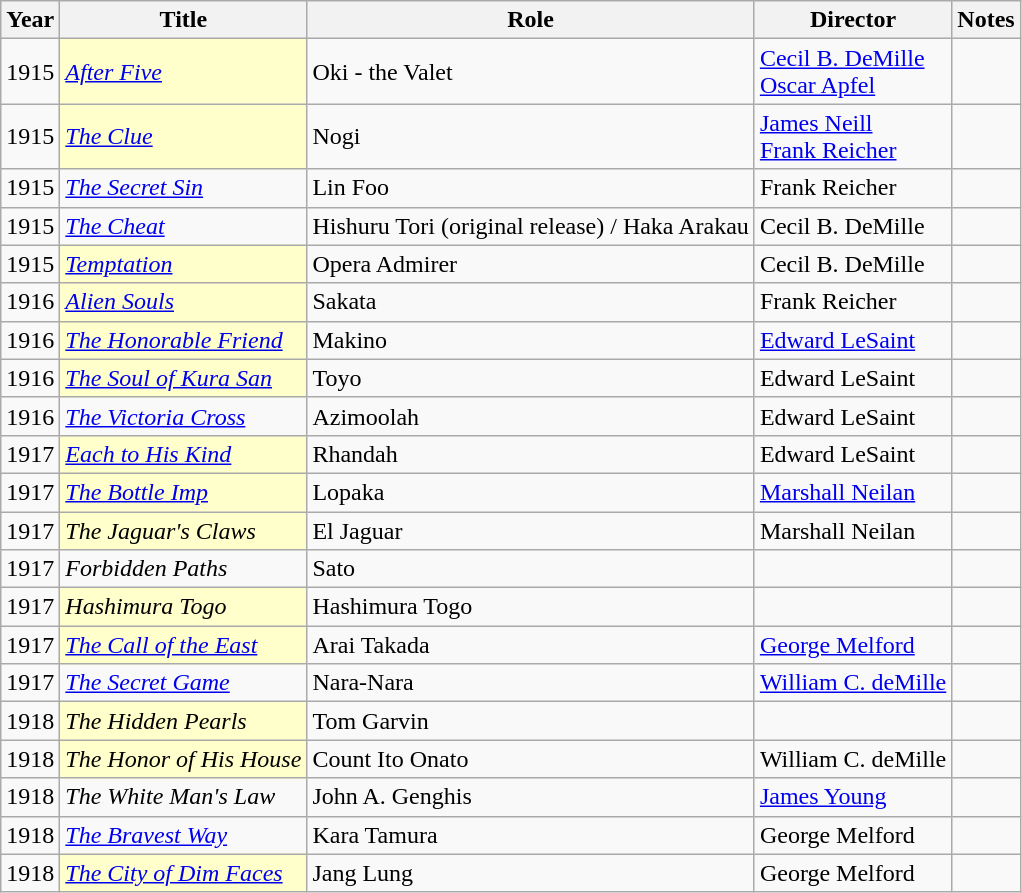<table class="wikitable plainrowheaders sortable">
<tr>
<th scope="col">Year</th>
<th scope="col">Title</th>
<th scope="col">Role</th>
<th scope="col">Director</th>
<th scope="col">Notes</th>
</tr>
<tr>
<td>1915</td>
<td style="background:#ffc;"><em><a href='#'>After Five</a></em> </td>
<td>Oki - the Valet</td>
<td><a href='#'>Cecil B. DeMille</a> <br> <a href='#'>Oscar Apfel</a></td>
<td></td>
</tr>
<tr>
<td>1915</td>
<td style="background:#ffc;"><em><a href='#'>The Clue</a></em> </td>
<td>Nogi</td>
<td><a href='#'> James Neill</a> <br> <a href='#'>Frank Reicher</a></td>
<td></td>
</tr>
<tr>
<td>1915</td>
<td><em><a href='#'>The Secret Sin</a></em></td>
<td>Lin Foo</td>
<td>Frank Reicher</td>
<td></td>
</tr>
<tr>
<td>1915</td>
<td><em><a href='#'>The Cheat</a></em></td>
<td>Hishuru Tori (original release) / Haka Arakau</td>
<td>Cecil B. DeMille</td>
<td></td>
</tr>
<tr>
<td>1915</td>
<td style="background:#ffc;"><em><a href='#'>Temptation</a></em> </td>
<td>Opera Admirer</td>
<td>Cecil B. DeMille</td>
<td></td>
</tr>
<tr>
<td>1916</td>
<td style="background:#ffc;"><em><a href='#'>Alien Souls</a></em> </td>
<td>Sakata</td>
<td>Frank Reicher</td>
<td></td>
</tr>
<tr>
<td>1916</td>
<td style="background:#ffc;"><em><a href='#'>The Honorable Friend</a></em> </td>
<td>Makino</td>
<td><a href='#'>Edward LeSaint</a></td>
<td></td>
</tr>
<tr>
<td>1916</td>
<td style="background:#ffc;"><em><a href='#'>The Soul of Kura San</a></em> </td>
<td>Toyo</td>
<td>Edward LeSaint</td>
<td></td>
</tr>
<tr>
<td>1916</td>
<td><em><a href='#'>The Victoria Cross</a></em></td>
<td>Azimoolah</td>
<td>Edward LeSaint</td>
<td></td>
</tr>
<tr>
<td>1917</td>
<td style="background:#ffc;"><em><a href='#'>Each to His Kind</a></em> </td>
<td>Rhandah</td>
<td>Edward LeSaint</td>
<td></td>
</tr>
<tr>
<td>1917</td>
<td style="background:#ffc;"><em><a href='#'>The Bottle Imp</a></em> </td>
<td>Lopaka</td>
<td><a href='#'>Marshall Neilan</a></td>
<td></td>
</tr>
<tr>
<td>1917</td>
<td style="background:#ffc;"><em>The Jaguar's Claws</em> </td>
<td>El Jaguar</td>
<td>Marshall Neilan</td>
<td></td>
</tr>
<tr>
<td>1917</td>
<td><em>Forbidden Paths</em></td>
<td>Sato</td>
<td></td>
<td></td>
</tr>
<tr>
<td>1917</td>
<td style="background:#ffc;"><em>Hashimura Togo</em> </td>
<td>Hashimura Togo</td>
<td></td>
<td></td>
</tr>
<tr>
<td>1917</td>
<td style="background:#ffc;"><em><a href='#'>The Call of the East</a></em> </td>
<td>Arai Takada</td>
<td><a href='#'>George Melford</a></td>
<td></td>
</tr>
<tr>
<td>1917</td>
<td><em><a href='#'>The Secret Game</a></em></td>
<td>Nara-Nara</td>
<td><a href='#'>William C. deMille</a></td>
<td></td>
</tr>
<tr>
<td>1918</td>
<td style="background:#ffc;"><em>The Hidden Pearls</em> </td>
<td>Tom Garvin</td>
<td></td>
<td></td>
</tr>
<tr>
<td>1918</td>
<td style="background:#ffc;"><em>The Honor of His House</em> </td>
<td>Count Ito Onato</td>
<td>William C. deMille</td>
<td></td>
</tr>
<tr>
<td>1918</td>
<td><em>The White Man's Law</em></td>
<td>John A. Genghis</td>
<td><a href='#'> James Young</a></td>
<td></td>
</tr>
<tr>
<td>1918</td>
<td><em><a href='#'>The Bravest Way</a></em></td>
<td>Kara Tamura</td>
<td>George Melford</td>
<td></td>
</tr>
<tr>
<td>1918</td>
<td style="background:#ffc;"><em><a href='#'>The City of Dim Faces</a></em> </td>
<td>Jang Lung</td>
<td>George Melford</td>
<td></td>
</tr>
</table>
